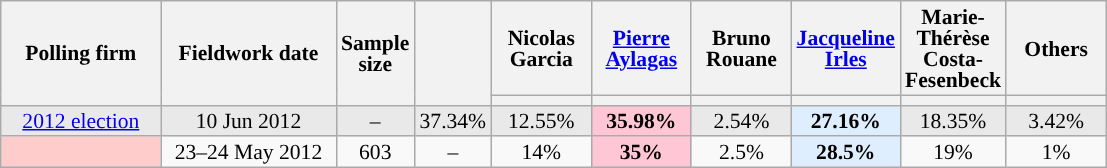<table class="wikitable sortable" style="text-align:center;font-size:90%;line-height:14px;">
<tr style="height:40px;">
<th style="width:100px;" rowspan="2">Polling firm</th>
<th style="width:110px;" rowspan="2">Fieldwork date</th>
<th style="width:35px;" rowspan="2">Sample<br>size</th>
<th style="width:30px;" rowspan="2"></th>
<th class="unsortable" style="width:60px;">Nicolas Garcia<br></th>
<th class="unsortable" style="width:60px;"><a href='#'>Pierre Aylagas</a><br></th>
<th class="unsortable" style="width:60px;">Bruno Rouane<br></th>
<th class="unsortable" style="width:60px;"><a href='#'>Jacqueline Irles</a><br></th>
<th class="unsortable" style="width:60px;">Marie-Thérèse Costa-Fesenbeck<br></th>
<th class="unsortable" style="width:60px;">Others</th>
</tr>
<tr>
<th style="background:"></th>
<th style="background:"></th>
<th style="background:"></th>
<th style="background:"></th>
<th style="background:"></th>
<th style="background:"></th>
</tr>
<tr style="background:#E9E9E9;">
<td><a href='#'>2012 election</a></td>
<td data-sort-value="2012-06-10">10 Jun 2012</td>
<td>–</td>
<td>37.34%</td>
<td>12.55%</td>
<td style="background:#FFC6D5;"><strong>35.98%</strong></td>
<td>2.54%</td>
<td style="background:#DFEEFF;"><strong>27.16%</strong></td>
<td>18.35%</td>
<td>3.42%</td>
</tr>
<tr>
<td style="background:#FFCCCC;"></td>
<td data-sort-value="2012-05-24">23–24 May 2012</td>
<td>603</td>
<td>–</td>
<td>14%</td>
<td style="background:#FFC6D5;"><strong>35%</strong></td>
<td>2.5%</td>
<td style="background:#DFEEFF;"><strong>28.5%</strong></td>
<td>19%</td>
<td>1%</td>
</tr>
</table>
